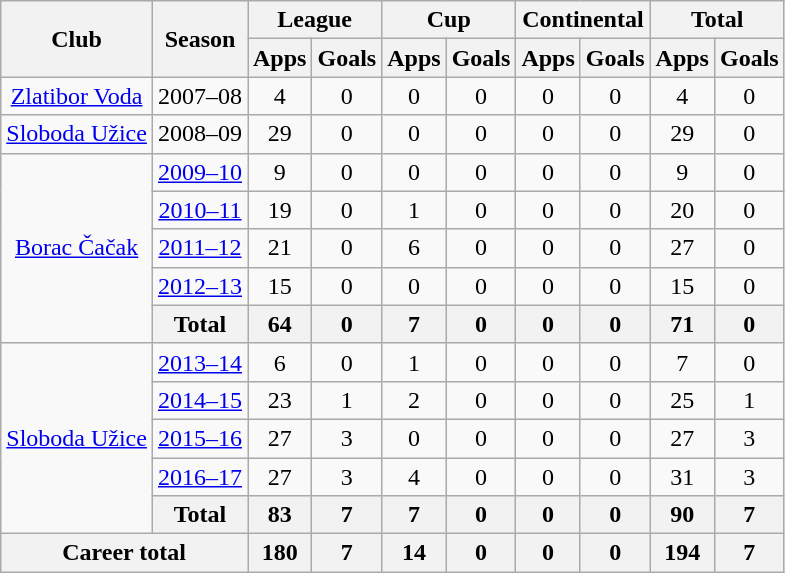<table class="wikitable" style="text-align:center">
<tr>
<th rowspan="2">Club</th>
<th rowspan="2">Season</th>
<th colspan="2">League</th>
<th colspan="2">Cup</th>
<th colspan="2">Continental</th>
<th colspan="2">Total</th>
</tr>
<tr>
<th>Apps</th>
<th>Goals</th>
<th>Apps</th>
<th>Goals</th>
<th>Apps</th>
<th>Goals</th>
<th>Apps</th>
<th>Goals</th>
</tr>
<tr>
<td><a href='#'>Zlatibor Voda</a></td>
<td>2007–08</td>
<td>4</td>
<td>0</td>
<td>0</td>
<td>0</td>
<td>0</td>
<td>0</td>
<td>4</td>
<td>0</td>
</tr>
<tr>
<td><a href='#'>Sloboda Užice</a></td>
<td>2008–09</td>
<td>29</td>
<td>0</td>
<td>0</td>
<td>0</td>
<td>0</td>
<td>0</td>
<td>29</td>
<td>0</td>
</tr>
<tr>
<td rowspan="5"><a href='#'>Borac Čačak</a></td>
<td><a href='#'>2009–10</a></td>
<td>9</td>
<td>0</td>
<td>0</td>
<td>0</td>
<td>0</td>
<td>0</td>
<td>9</td>
<td>0</td>
</tr>
<tr>
<td><a href='#'>2010–11</a></td>
<td>19</td>
<td>0</td>
<td>1</td>
<td>0</td>
<td>0</td>
<td>0</td>
<td>20</td>
<td>0</td>
</tr>
<tr>
<td><a href='#'>2011–12</a></td>
<td>21</td>
<td>0</td>
<td>6</td>
<td>0</td>
<td>0</td>
<td>0</td>
<td>27</td>
<td>0</td>
</tr>
<tr>
<td><a href='#'>2012–13</a></td>
<td>15</td>
<td>0</td>
<td>0</td>
<td>0</td>
<td>0</td>
<td>0</td>
<td>15</td>
<td>0</td>
</tr>
<tr>
<th>Total</th>
<th>64</th>
<th>0</th>
<th>7</th>
<th>0</th>
<th>0</th>
<th>0</th>
<th>71</th>
<th>0</th>
</tr>
<tr>
<td rowspan="5"><a href='#'>Sloboda Užice</a></td>
<td><a href='#'>2013–14</a></td>
<td>6</td>
<td>0</td>
<td>1</td>
<td>0</td>
<td>0</td>
<td>0</td>
<td>7</td>
<td>0</td>
</tr>
<tr>
<td><a href='#'>2014–15</a></td>
<td>23</td>
<td>1</td>
<td>2</td>
<td>0</td>
<td>0</td>
<td>0</td>
<td>25</td>
<td>1</td>
</tr>
<tr>
<td><a href='#'>2015–16</a></td>
<td>27</td>
<td>3</td>
<td>0</td>
<td>0</td>
<td>0</td>
<td>0</td>
<td>27</td>
<td>3</td>
</tr>
<tr>
<td><a href='#'>2016–17</a></td>
<td>27</td>
<td>3</td>
<td>4</td>
<td>0</td>
<td>0</td>
<td>0</td>
<td>31</td>
<td>3</td>
</tr>
<tr>
<th>Total</th>
<th>83</th>
<th>7</th>
<th>7</th>
<th>0</th>
<th>0</th>
<th>0</th>
<th>90</th>
<th>7</th>
</tr>
<tr>
<th colspan="2">Career total</th>
<th>180</th>
<th>7</th>
<th>14</th>
<th>0</th>
<th>0</th>
<th>0</th>
<th>194</th>
<th>7</th>
</tr>
</table>
